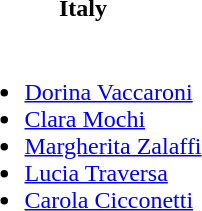<table>
<tr>
<th>Italy</th>
</tr>
<tr>
<td><br><ul><li><a href='#'>Dorina Vaccaroni</a></li><li><a href='#'>Clara Mochi</a></li><li><a href='#'>Margherita Zalaffi</a></li><li><a href='#'>Lucia Traversa</a></li><li><a href='#'>Carola Cicconetti</a></li></ul></td>
</tr>
</table>
